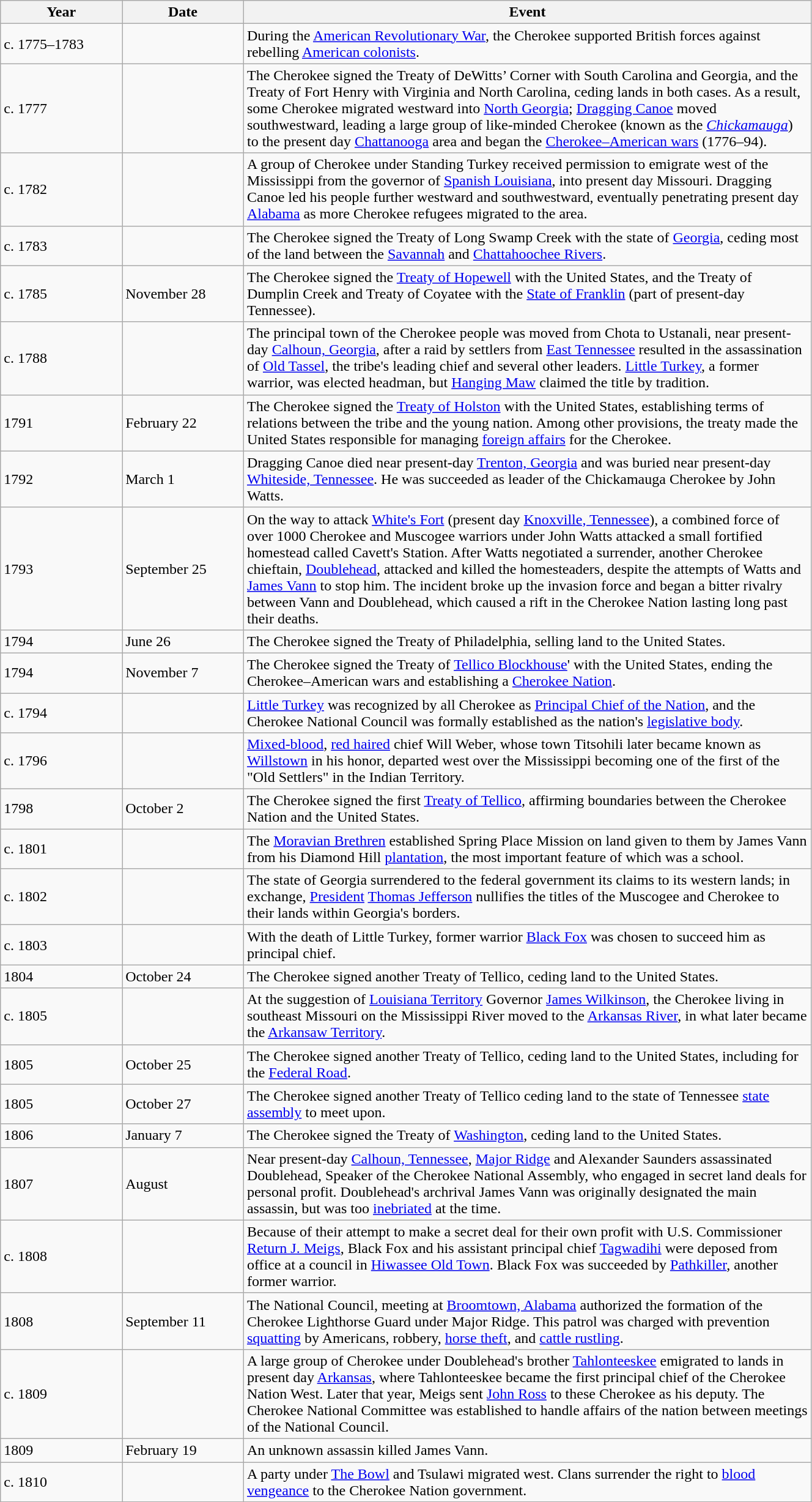<table class="wikitable" width="70%">
<tr>
<th style="width:15%">Year</th>
<th style="width:15%">Date</th>
<th>Event</th>
</tr>
<tr>
<td>c. 1775–1783</td>
<td></td>
<td>During the <a href='#'>American Revolutionary War</a>, the Cherokee supported British forces against rebelling <a href='#'>American colonists</a>.</td>
</tr>
<tr>
<td>c. 1777</td>
<td></td>
<td>The Cherokee signed the Treaty of DeWitts’ Corner with South Carolina and Georgia, and the Treaty of Fort Henry with Virginia and North Carolina, ceding lands in both cases. As a result, some Cherokee migrated westward into <a href='#'>North Georgia</a>; <a href='#'>Dragging Canoe</a> moved southwestward, leading a large group of like-minded Cherokee (known as the <em><a href='#'>Chickamauga</a></em>) to the present day <a href='#'>Chattanooga</a> area and began the <a href='#'>Cherokee–American wars</a> (1776–94).</td>
</tr>
<tr>
<td>c. 1782</td>
<td></td>
<td>A group of Cherokee under Standing Turkey received permission to emigrate west of the Mississippi from the governor of <a href='#'>Spanish Louisiana</a>, into present day Missouri. Dragging Canoe led his people further westward and southwestward, eventually penetrating present day <a href='#'>Alabama</a> as more Cherokee refugees migrated to the area.</td>
</tr>
<tr>
<td>c. 1783</td>
<td></td>
<td>The Cherokee signed the Treaty of Long Swamp Creek with the state of <a href='#'>Georgia</a>, ceding most of the land between the <a href='#'>Savannah</a> and <a href='#'>Chattahoochee Rivers</a>.</td>
</tr>
<tr>
<td>c. 1785</td>
<td>November 28</td>
<td>The Cherokee signed the <a href='#'>Treaty of Hopewell</a> with the United States, and the Treaty of Dumplin Creek and Treaty of Coyatee with the <a href='#'>State of Franklin</a> (part of present-day Tennessee).</td>
</tr>
<tr>
<td>c. 1788</td>
<td></td>
<td>The principal town of the Cherokee people was moved from Chota to Ustanali, near present-day <a href='#'>Calhoun, Georgia</a>, after a raid by settlers from <a href='#'>East Tennessee</a> resulted in the assassination of <a href='#'>Old Tassel</a>, the tribe's leading chief and several other leaders. <a href='#'>Little Turkey</a>, a former warrior, was elected headman, but <a href='#'>Hanging Maw</a> claimed the title by tradition.</td>
</tr>
<tr>
<td>1791</td>
<td>February 22</td>
<td>The Cherokee signed the <a href='#'>Treaty of Holston</a> with the United States, establishing terms of relations between the tribe and the young nation. Among other provisions, the treaty made the United States responsible for managing <a href='#'>foreign affairs</a> for the Cherokee.</td>
</tr>
<tr>
<td>1792</td>
<td>March 1</td>
<td>Dragging Canoe died near present-day <a href='#'>Trenton, Georgia</a> and was buried near present-day <a href='#'>Whiteside, Tennessee</a>. He was succeeded as leader of the Chickamauga Cherokee by John Watts.</td>
</tr>
<tr>
<td>1793</td>
<td>September 25</td>
<td>On the way to attack <a href='#'>White's Fort</a> (present day <a href='#'>Knoxville, Tennessee</a>), a combined force of over 1000 Cherokee and Muscogee warriors under John Watts attacked a small fortified homestead called Cavett's Station. After Watts negotiated a surrender, another Cherokee chieftain, <a href='#'>Doublehead</a>, attacked and killed the homesteaders, despite the attempts of Watts and <a href='#'>James Vann</a> to stop him. The incident broke up the invasion force and began a bitter rivalry between Vann and Doublehead, which caused a rift in the Cherokee Nation lasting long past their deaths.</td>
</tr>
<tr>
<td>1794</td>
<td>June 26</td>
<td>The Cherokee signed the Treaty of Philadelphia, selling land to the United States.</td>
</tr>
<tr>
<td>1794</td>
<td>November 7</td>
<td>The Cherokee signed the Treaty of <a href='#'>Tellico Blockhouse</a>' with the United States, ending the Cherokee–American wars and establishing a <a href='#'>Cherokee Nation</a>.</td>
</tr>
<tr>
<td>c. 1794</td>
<td></td>
<td><a href='#'>Little Turkey</a> was recognized by all Cherokee as <a href='#'>Principal Chief of the Nation</a>, and the Cherokee National Council was formally established as the nation's <a href='#'>legislative body</a>.</td>
</tr>
<tr>
<td>c. 1796</td>
<td></td>
<td><a href='#'>Mixed-blood</a>, <a href='#'>red haired</a> chief Will Weber, whose town Titsohili later became known as <a href='#'>Willstown</a> in his honor, departed west over the Mississippi becoming one of the first of the "Old Settlers" in the Indian Territory.</td>
</tr>
<tr>
<td>1798</td>
<td>October 2</td>
<td>The Cherokee signed the first <a href='#'>Treaty of Tellico</a>, affirming boundaries between the Cherokee Nation and the United States.</td>
</tr>
<tr>
<td>c. 1801</td>
<td></td>
<td>The <a href='#'>Moravian Brethren</a> established Spring Place Mission on land given to them by James Vann from his Diamond Hill <a href='#'>plantation</a>, the most important feature of which was a school.</td>
</tr>
<tr>
<td>c. 1802</td>
<td></td>
<td>The state of Georgia surrendered to the federal government its claims to its western lands; in exchange, <a href='#'>President</a> <a href='#'>Thomas Jefferson</a> nullifies the titles of the Muscogee and Cherokee to their lands within Georgia's borders.</td>
</tr>
<tr>
<td>c. 1803</td>
<td></td>
<td>With the death of Little Turkey, former warrior <a href='#'>Black Fox</a> was chosen to succeed him as principal chief.</td>
</tr>
<tr>
<td>1804</td>
<td>October 24</td>
<td>The Cherokee signed another Treaty of Tellico, ceding land to the United States.</td>
</tr>
<tr>
<td>c. 1805</td>
<td></td>
<td>At the suggestion of <a href='#'>Louisiana Territory</a> Governor <a href='#'>James Wilkinson</a>, the Cherokee living in southeast Missouri on the Mississippi River moved to the <a href='#'>Arkansas River</a>, in what later became the <a href='#'>Arkansaw Territory</a>.</td>
</tr>
<tr>
<td>1805</td>
<td>October 25</td>
<td>The Cherokee signed another Treaty of Tellico, ceding land to the United States, including for the <a href='#'>Federal Road</a>.</td>
</tr>
<tr>
<td>1805</td>
<td>October 27</td>
<td>The Cherokee signed another Treaty of Tellico ceding land to the state of Tennessee <a href='#'>state assembly</a> to meet upon.</td>
</tr>
<tr>
<td>1806</td>
<td>January 7</td>
<td>The Cherokee signed the Treaty of <a href='#'>Washington</a>, ceding land to the United States.</td>
</tr>
<tr>
<td>1807</td>
<td>August</td>
<td>Near present-day <a href='#'>Calhoun, Tennessee</a>, <a href='#'>Major Ridge</a> and Alexander Saunders assassinated Doublehead, Speaker of the Cherokee National Assembly, who engaged in secret land deals for personal profit. Doublehead's archrival James Vann was originally designated the main assassin, but was too <a href='#'>inebriated</a> at the time.</td>
</tr>
<tr>
<td>c. 1808</td>
<td></td>
<td>Because of their attempt to make a secret deal for their own profit with U.S. Commissioner <a href='#'>Return J. Meigs</a>, Black Fox and his assistant principal chief <a href='#'>Tagwadihi</a> were deposed from office at a council in <a href='#'>Hiwassee Old Town</a>. Black Fox was succeeded by <a href='#'>Pathkiller</a>, another former warrior.</td>
</tr>
<tr>
<td>1808</td>
<td>September 11</td>
<td>The National Council, meeting at <a href='#'>Broomtown, Alabama</a> authorized the formation of the Cherokee Lighthorse Guard under Major Ridge. This patrol was charged with prevention <a href='#'>squatting</a> by Americans, robbery, <a href='#'>horse theft</a>, and <a href='#'>cattle rustling</a>.</td>
</tr>
<tr>
<td>c. 1809</td>
<td></td>
<td>A large group of Cherokee under Doublehead's brother <a href='#'>Tahlonteeskee</a> emigrated to lands in present day <a href='#'>Arkansas</a>, where Tahlonteeskee became the first principal chief of the Cherokee Nation West. Later that year, Meigs sent <a href='#'>John Ross</a> to these Cherokee as his deputy. The Cherokee National Committee was established to handle affairs of the nation between meetings of the National Council.</td>
</tr>
<tr>
<td>1809</td>
<td>February 19</td>
<td>An unknown assassin killed James Vann.</td>
</tr>
<tr>
<td>c. 1810</td>
<td></td>
<td>A party under <a href='#'>The Bowl</a> and Tsulawi migrated west. Clans surrender the right to <a href='#'>blood vengeance</a> to the Cherokee Nation government.</td>
</tr>
</table>
